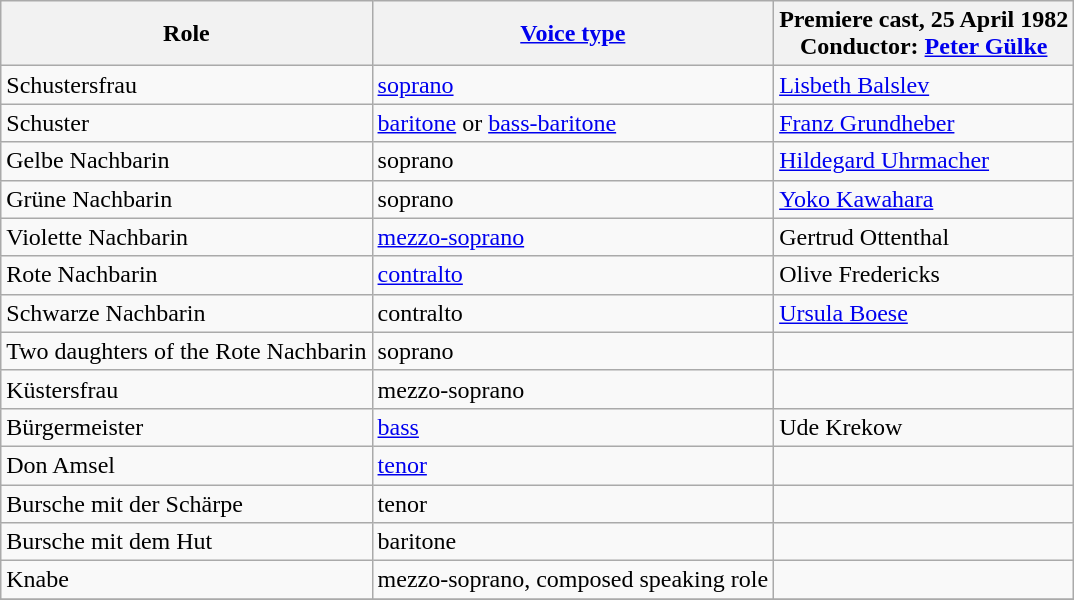<table class=wikitable>
<tr>
<th>Role</th>
<th><a href='#'>Voice type</a></th>
<th>Premiere cast, 25 April 1982<br>Conductor: <a href='#'>Peter Gülke</a></th>
</tr>
<tr>
<td>Schustersfrau</td>
<td><a href='#'>soprano</a></td>
<td><a href='#'>Lisbeth Balslev</a></td>
</tr>
<tr>
<td>Schuster</td>
<td><a href='#'>baritone</a> or <a href='#'>bass-baritone</a></td>
<td><a href='#'>Franz Grundheber</a></td>
</tr>
<tr>
<td>Gelbe Nachbarin</td>
<td>soprano</td>
<td><a href='#'>Hildegard Uhrmacher</a></td>
</tr>
<tr>
<td>Grüne Nachbarin</td>
<td>soprano</td>
<td><a href='#'>Yoko Kawahara</a></td>
</tr>
<tr>
<td>Violette Nachbarin</td>
<td><a href='#'>mezzo-soprano</a></td>
<td>Gertrud Ottenthal</td>
</tr>
<tr>
<td>Rote Nachbarin</td>
<td><a href='#'>contralto</a></td>
<td>Olive Fredericks</td>
</tr>
<tr>
<td>Schwarze Nachbarin</td>
<td>contralto</td>
<td><a href='#'>Ursula Boese</a></td>
</tr>
<tr>
<td>Two daughters of the Rote Nachbarin</td>
<td>soprano</td>
<td></td>
</tr>
<tr>
<td>Küstersfrau</td>
<td>mezzo-soprano</td>
<td></td>
</tr>
<tr>
<td>Bürgermeister</td>
<td><a href='#'>bass</a></td>
<td>Ude Krekow</td>
</tr>
<tr>
<td>Don Amsel</td>
<td><a href='#'>tenor</a></td>
<td></td>
</tr>
<tr>
<td>Bursche mit der Schärpe</td>
<td>tenor</td>
<td></td>
</tr>
<tr>
<td>Bursche mit dem Hut</td>
<td>baritone</td>
<td></td>
</tr>
<tr>
<td>Knabe</td>
<td>mezzo-soprano, composed speaking role</td>
<td></td>
</tr>
<tr>
</tr>
</table>
